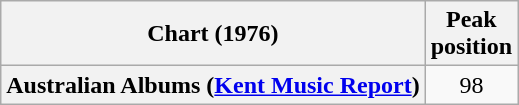<table class="wikitable sortable plainrowheaders">
<tr>
<th>Chart (1976)</th>
<th>Peak<br>position</th>
</tr>
<tr>
<th scope="row">Australian Albums (<a href='#'>Kent Music Report</a>)</th>
<td align="center">98</td>
</tr>
</table>
